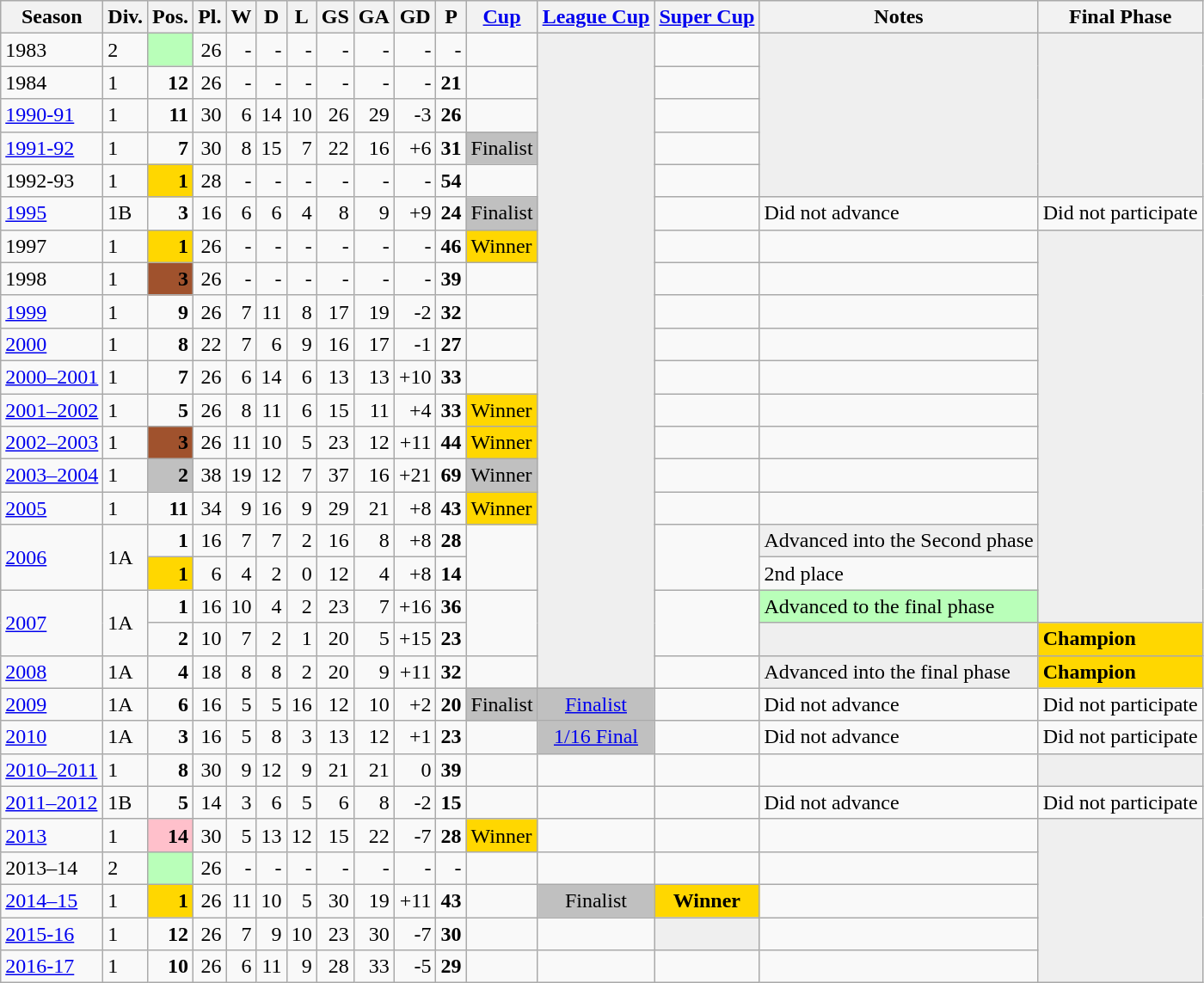<table class="wikitable">
<tr style="background:#efefef;">
<th>Season</th>
<th>Div.</th>
<th>Pos.</th>
<th>Pl.</th>
<th>W</th>
<th>D</th>
<th>L</th>
<th>GS</th>
<th>GA</th>
<th>GD</th>
<th>P</th>
<th><a href='#'>Cup</a></th>
<th><a href='#'>League Cup</a></th>
<th><a href='#'>Super Cup</a></th>
<th>Notes</th>
<th>Final Phase</th>
</tr>
<tr>
<td>1983</td>
<td>2</td>
<td align=right bgcolor=B9FFB9></td>
<td align=right>26</td>
<td align=right>-</td>
<td align=right>-</td>
<td align=right>-</td>
<td align=right>-</td>
<td align=right>-</td>
<td align=right>-</td>
<td align=right>-</td>
<td></td>
<td rowspan=20 bgcolor=EFEFEF></td>
<td></td>
<td rowspan=5  bgcolor=EFEFEF></td>
<td rowspan=5 bgcolor=EFEFEF></td>
</tr>
<tr>
<td>1984</td>
<td>1</td>
<td align=right><strong>12</strong></td>
<td align=right>26</td>
<td align=right>-</td>
<td align=right>-</td>
<td align=right>-</td>
<td align=right>-</td>
<td align=right>-</td>
<td align=right>-</td>
<td align=right><strong>21</strong></td>
<td></td>
<td></td>
</tr>
<tr>
<td><a href='#'>1990-91</a></td>
<td>1</td>
<td align=right><strong>11</strong></td>
<td align=right>30</td>
<td align=right>6</td>
<td align=right>14</td>
<td align=right>10</td>
<td align=right>26</td>
<td align=right>29</td>
<td align=right>-3</td>
<td align=right><strong>26</strong></td>
<td></td>
<td></td>
</tr>
<tr>
<td><a href='#'>1991-92</a></td>
<td>1</td>
<td align=right><strong>7</strong></td>
<td align=right>30</td>
<td align=right>8</td>
<td align=right>15</td>
<td align=right>7</td>
<td align=right>22</td>
<td align=right>16</td>
<td align=right>+6</td>
<td align=right><strong>31</strong></td>
<td bgcolor=silver>Finalist</td>
<td></td>
</tr>
<tr>
<td>1992-93</td>
<td>1</td>
<td align=right bgcolor=gold><strong>1</strong></td>
<td align=right>28</td>
<td align=right>-</td>
<td align=right>-</td>
<td align=right>-</td>
<td align=right>-</td>
<td align=right>-</td>
<td align=right>-</td>
<td align=right><strong>54</strong></td>
<td></td>
<td></td>
</tr>
<tr>
<td><a href='#'>1995</a></td>
<td>1B</td>
<td align=right><strong>3</strong></td>
<td align=right>16</td>
<td align=right>6</td>
<td align=right>6</td>
<td align=right>4</td>
<td align=right>8</td>
<td align=right>9</td>
<td align=right>+9</td>
<td align=right><strong>24</strong></td>
<td bgcolor=silver>Finalist</td>
<td></td>
<td>Did not advance</td>
<td>Did not participate</td>
</tr>
<tr>
<td>1997</td>
<td>1</td>
<td align=right bgcolor=gold><strong>1</strong></td>
<td align=right>26</td>
<td align=right>-</td>
<td align=right>-</td>
<td align=right>-</td>
<td align=right>-</td>
<td align=right>-</td>
<td align=right>-</td>
<td align=right><strong>46</strong></td>
<td bgcolor=gold>Winner</td>
<td></td>
<td></td>
<td rowspan="12" bgcolor=#EFEFEF></td>
</tr>
<tr>
<td>1998</td>
<td>1</td>
<td align=right bgcolor=sienna><strong>3</strong></td>
<td align=right>26</td>
<td align=right>-</td>
<td align=right>-</td>
<td align=right>-</td>
<td align=right>-</td>
<td align=right>-</td>
<td align=right>-</td>
<td align=right><strong>39</strong></td>
<td></td>
<td></td>
<td></td>
</tr>
<tr>
<td><a href='#'>1999</a></td>
<td>1</td>
<td align=right><strong>9</strong></td>
<td align=right>26</td>
<td align=right>7</td>
<td align=right>11</td>
<td align=right>8</td>
<td align=right>17</td>
<td align=right>19</td>
<td align=right>-2</td>
<td align=right><strong>32</strong></td>
<td></td>
<td></td>
<td></td>
</tr>
<tr>
<td><a href='#'>2000</a></td>
<td>1</td>
<td align=right><strong>8</strong></td>
<td align=right>22</td>
<td align=right>7</td>
<td align=right>6</td>
<td align=right>9</td>
<td align=right>16</td>
<td align=right>17</td>
<td align=right>-1</td>
<td align=right><strong>27</strong></td>
<td></td>
<td></td>
<td></td>
</tr>
<tr>
<td><a href='#'>2000–2001</a></td>
<td>1</td>
<td align=right><strong>7</strong></td>
<td align=right>26</td>
<td align=right>6</td>
<td align=right>14</td>
<td align=right>6</td>
<td align=right>13</td>
<td align=right>13</td>
<td align=right>+10</td>
<td align=right><strong>33</strong></td>
<td></td>
<td></td>
<td></td>
</tr>
<tr>
<td><a href='#'>2001–2002</a></td>
<td>1</td>
<td align=right><strong>5</strong></td>
<td align=right>26</td>
<td align=right>8</td>
<td align=right>11</td>
<td align=right>6</td>
<td align=right>15</td>
<td align=right>11</td>
<td align=right>+4</td>
<td align=right><strong>33</strong></td>
<td bgcolor=gold>Winner</td>
<td></td>
<td></td>
</tr>
<tr>
<td><a href='#'>2002–2003</a></td>
<td>1</td>
<td align=right bgcolor=sienna><strong>3</strong></td>
<td align=right>26</td>
<td align=right>11</td>
<td align=right>10</td>
<td align=right>5</td>
<td align=right>23</td>
<td align=right>12</td>
<td align=right>+11</td>
<td align=right><strong>44</strong></td>
<td bgcolor=gold>Winner</td>
<td></td>
<td></td>
</tr>
<tr>
<td><a href='#'>2003–2004</a></td>
<td>1</td>
<td align=right bgcolor=silver><strong>2</strong></td>
<td align=right>38</td>
<td align=right>19</td>
<td align=right>12</td>
<td align=right>7</td>
<td align=right>37</td>
<td align=right>16</td>
<td align=right>+21</td>
<td align=right><strong>69</strong></td>
<td bgcolor=silver>Winner</td>
<td></td>
<td></td>
</tr>
<tr>
<td><a href='#'>2005</a></td>
<td>1</td>
<td align=right><strong>11</strong></td>
<td align=right>34</td>
<td align=right>9</td>
<td align=right>16</td>
<td align=right>9</td>
<td align=right>29</td>
<td align=right>21</td>
<td align=right>+8</td>
<td align=right><strong>43</strong></td>
<td bgcolor=gold>Winner</td>
<td></td>
<td></td>
</tr>
<tr>
<td rowspan="2"><a href='#'>2006</a></td>
<td rowspan="2">1A</td>
<td align=right><strong>1</strong></td>
<td align=right>16</td>
<td align=right>7</td>
<td align=right>7</td>
<td align=right>2</td>
<td align=right>16</td>
<td align=right>8</td>
<td align=right>+8</td>
<td align=right><strong>28</strong></td>
<td rowspan="2"></td>
<td rowspan="2"></td>
<td bgcolor=EFEFEF>Advanced into the Second phase</td>
</tr>
<tr>
<td align=right bgcolor=gold><strong>1</strong></td>
<td align=right>6</td>
<td align=right>4</td>
<td align=right>2</td>
<td align=right>0</td>
<td align=right>12</td>
<td align=right>4</td>
<td align=right>+8</td>
<td align=right><strong>14</strong></td>
<td>2nd place</td>
</tr>
<tr>
<td rowspan=2><a href='#'>2007</a></td>
<td rowspan=2>1A</td>
<td align=right><strong>1</strong></td>
<td align=right>16</td>
<td align=right>10</td>
<td align=right>4</td>
<td align=right>2</td>
<td align=right>23</td>
<td align=right>7</td>
<td align=right>+16</td>
<td align=right><strong>36</strong></td>
<td rowspan=2></td>
<td rowspan=2></td>
<td bgcolor=B9FFB9>Advanced to the final phase</td>
</tr>
<tr>
<td align=right><strong>2</strong></td>
<td align=right>10</td>
<td align=right>7</td>
<td align=right>2</td>
<td align=right>1</td>
<td align=right>20</td>
<td align=right>5</td>
<td align=right>+15</td>
<td align=right><strong>23</strong></td>
<td bgcolor=EFEFEF></td>
<td bgcolor=gold><strong>Champion</strong></td>
</tr>
<tr>
<td><a href='#'>2008</a></td>
<td>1A</td>
<td align=right><strong>4</strong></td>
<td align=right>18</td>
<td align=right>8</td>
<td align=right>8</td>
<td align=right>2</td>
<td align=right>20</td>
<td align=right>9</td>
<td align=right>+11</td>
<td align=right><strong>32</strong></td>
<td></td>
<td></td>
<td bgcolor=EFEFEF>Advanced into the final phase</td>
<td bgcolor=gold><strong>Champion</strong></td>
</tr>
<tr>
<td><a href='#'>2009</a></td>
<td>1A</td>
<td align=right><strong>6</strong></td>
<td align=right>16</td>
<td align=right>5</td>
<td align=right>5</td>
<td align=right>16</td>
<td align=right>12</td>
<td align=right>10</td>
<td align=right>+2</td>
<td align=right><strong>20</strong></td>
<td bgcolor=silver>Finalist</td>
<td align=center bgcolor=silver><a href='#'>Finalist</a></td>
<td></td>
<td>Did not advance</td>
<td>Did not participate</td>
</tr>
<tr>
<td><a href='#'>2010</a></td>
<td>1A</td>
<td align=right><strong>3</strong></td>
<td align=right>16</td>
<td align=right>5</td>
<td align=right>8</td>
<td align=right>3</td>
<td align=right>13</td>
<td align=right>12</td>
<td align=right>+1</td>
<td align=right><strong>23</strong></td>
<td></td>
<td bgcolor=silver align=center><a href='#'>1/16 Final</a></td>
<td></td>
<td>Did not advance</td>
<td>Did not participate</td>
</tr>
<tr>
<td><a href='#'>2010–2011</a></td>
<td>1</td>
<td align=right><strong>8</strong></td>
<td align=right>30</td>
<td align=right>9</td>
<td align=right>12</td>
<td align=right>9</td>
<td align=right>21</td>
<td align=right>21</td>
<td align=right>0</td>
<td align=right><strong>39</strong></td>
<td></td>
<td></td>
<td></td>
<td></td>
<td bgcolor=#EFEFEF></td>
</tr>
<tr>
<td><a href='#'>2011–2012</a></td>
<td>1B</td>
<td align=right><strong>5</strong></td>
<td align=right>14</td>
<td align=right>3</td>
<td align=right>6</td>
<td align=right>5</td>
<td align=right>6</td>
<td align=right>8</td>
<td align=right>-2</td>
<td align=right><strong>15</strong></td>
<td></td>
<td></td>
<td></td>
<td>Did not advance</td>
<td>Did not participate</td>
</tr>
<tr>
<td><a href='#'>2013</a></td>
<td>1</td>
<td align=right bgcolor=FFC0CB><strong>14</strong></td>
<td align=right>30</td>
<td align=right>5</td>
<td align=right>13</td>
<td align=right>12</td>
<td align=right>15</td>
<td align=right>22</td>
<td align=right>-7</td>
<td align=right><strong>28</strong></td>
<td bgcolor=gold>Winner</td>
<td></td>
<td></td>
<td></td>
<td rowspan=5 bgcolor=#EFEFEF></td>
</tr>
<tr>
<td>2013–14</td>
<td>2</td>
<td align=right bgcolor=B9FFB9></td>
<td align=right>26</td>
<td align=right>-</td>
<td align=right>-</td>
<td align=right>-</td>
<td align=right>-</td>
<td align=right>-</td>
<td align=right>-</td>
<td align=right>-</td>
<td></td>
<td></td>
<td></td>
<td></td>
</tr>
<tr>
<td><a href='#'>2014–15</a></td>
<td>1</td>
<td align=right bgcolor=gold><strong>1</strong></td>
<td align=right>26</td>
<td align=right>11</td>
<td align=right>10</td>
<td align=right>5</td>
<td align=right>30</td>
<td align=right>19</td>
<td align=right>+11</td>
<td align=right><strong>43</strong></td>
<td></td>
<td align=center bgcolor=silver>Finalist</td>
<td align=center bgcolor=gold><strong>Winner</strong></td>
<td></td>
</tr>
<tr>
<td><a href='#'>2015-16</a></td>
<td>1</td>
<td align=right><strong>12</strong></td>
<td align=right>26</td>
<td align=right>7</td>
<td align=right>9</td>
<td align=right>10</td>
<td align=right>23</td>
<td align=right>30</td>
<td align=right>-7</td>
<td align=right><strong>30</strong></td>
<td></td>
<td></td>
<td bgcolor=EFEFEF></td>
<td></td>
</tr>
<tr>
<td><a href='#'>2016-17</a></td>
<td>1</td>
<td align=right><strong>10</strong></td>
<td align=right>26</td>
<td align=right>6</td>
<td align=right>11</td>
<td align=right>9</td>
<td align=right>28</td>
<td align=right>33</td>
<td align=right>-5</td>
<td align=right><strong>29</strong></td>
<td></td>
<td></td>
<td></td>
<td></td>
</tr>
</table>
